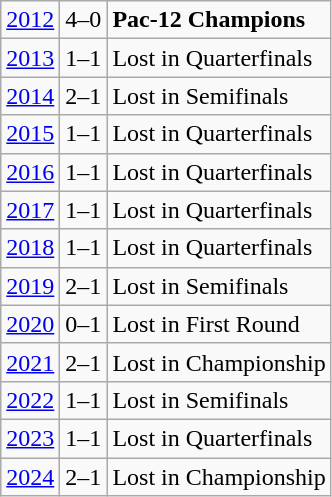<table class="wikitable">
<tr>
<td><a href='#'>2012</a></td>
<td>4–0</td>
<td><strong>Pac-12 Champions</strong></td>
</tr>
<tr>
<td><a href='#'>2013</a></td>
<td>1–1</td>
<td>Lost in Quarterfinals</td>
</tr>
<tr>
<td><a href='#'>2014</a></td>
<td>2–1</td>
<td>Lost in Semifinals</td>
</tr>
<tr>
<td><a href='#'>2015</a></td>
<td>1–1</td>
<td>Lost in Quarterfinals</td>
</tr>
<tr>
<td><a href='#'>2016</a></td>
<td>1–1</td>
<td>Lost in Quarterfinals</td>
</tr>
<tr>
<td><a href='#'>2017</a></td>
<td>1–1</td>
<td>Lost in Quarterfinals</td>
</tr>
<tr>
<td><a href='#'>2018</a></td>
<td>1–1</td>
<td>Lost in Quarterfinals</td>
</tr>
<tr>
<td><a href='#'>2019</a></td>
<td>2–1</td>
<td>Lost in Semifinals</td>
</tr>
<tr>
<td><a href='#'>2020</a></td>
<td>0–1</td>
<td>Lost in First Round</td>
</tr>
<tr>
<td><a href='#'>2021</a></td>
<td>2–1</td>
<td>Lost in Championship</td>
</tr>
<tr>
<td><a href='#'>2022</a></td>
<td>1–1</td>
<td>Lost in Semifinals</td>
</tr>
<tr>
<td><a href='#'>2023</a></td>
<td>1–1</td>
<td>Lost in Quarterfinals</td>
</tr>
<tr>
<td><a href='#'>2024</a></td>
<td>2–1</td>
<td>Lost in Championship</td>
</tr>
</table>
